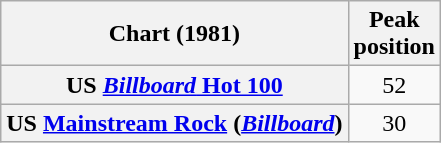<table class="wikitable sortable plainrowheaders" style="text-align:center">
<tr>
<th scope="col">Chart (1981)</th>
<th scope="col">Peak<br>position</th>
</tr>
<tr>
<th scope="row">US <a href='#'><em>Billboard</em> Hot 100</a></th>
<td>52</td>
</tr>
<tr>
<th scope="row">US <a href='#'>Mainstream Rock</a> (<em><a href='#'>Billboard</a></em>)</th>
<td>30</td>
</tr>
</table>
